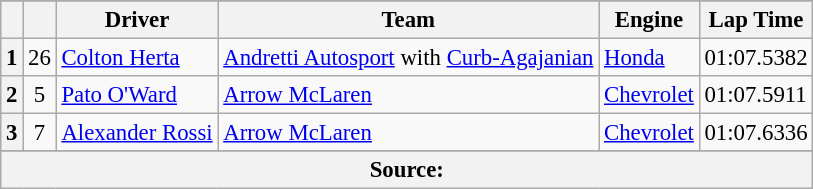<table class="wikitable" style="font-size:95%;">
<tr>
</tr>
<tr>
<th></th>
<th></th>
<th>Driver</th>
<th>Team</th>
<th>Engine</th>
<th>Lap Time</th>
</tr>
<tr>
<th>1</th>
<td align="center">26</td>
<td> <a href='#'>Colton Herta</a> <strong></strong></td>
<td><a href='#'>Andretti Autosport</a> with <a href='#'>Curb-Agajanian</a></td>
<td><a href='#'>Honda</a></td>
<td>01:07.5382</td>
</tr>
<tr>
<th>2</th>
<td align="center">5</td>
<td> <a href='#'>Pato O'Ward</a></td>
<td><a href='#'>Arrow McLaren</a></td>
<td><a href='#'>Chevrolet</a></td>
<td>01:07.5911</td>
</tr>
<tr>
<th>3</th>
<td align="center">7</td>
<td> <a href='#'>Alexander Rossi</a></td>
<td><a href='#'>Arrow McLaren</a></td>
<td><a href='#'>Chevrolet</a></td>
<td>01:07.6336</td>
</tr>
<tr>
</tr>
<tr class="sortbottom">
<th colspan="6">Source:</th>
</tr>
</table>
